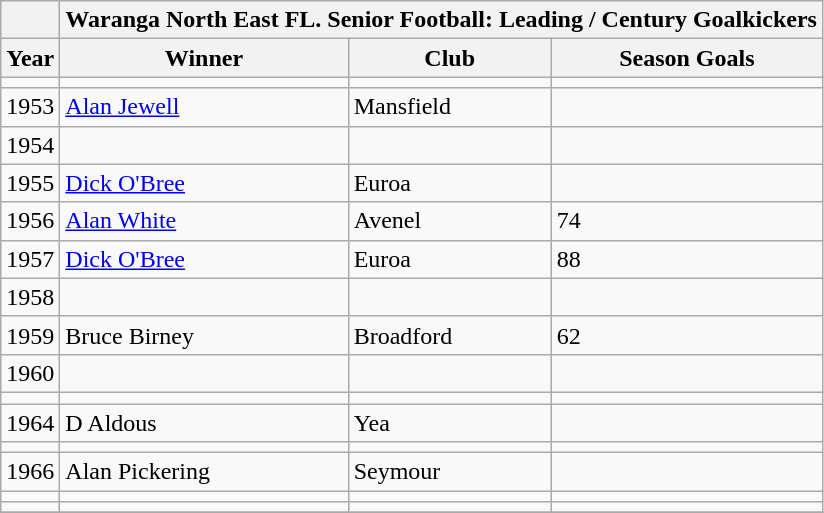<table class="wikitable collapsible collapsed">
<tr>
<th></th>
<th colspan=4>Waranga North East FL. Senior Football: Leading / Century Goalkickers</th>
</tr>
<tr>
<th>Year</th>
<th>Winner</th>
<th>Club</th>
<th>Season Goals</th>
</tr>
<tr>
<td></td>
<td></td>
<td></td>
<td></td>
</tr>
<tr>
<td>1953</td>
<td><a href='#'>Alan Jewell</a></td>
<td>Mansfield</td>
<td></td>
</tr>
<tr>
<td>1954</td>
<td></td>
<td></td>
<td></td>
</tr>
<tr>
<td>1955</td>
<td><a href='#'>Dick O'Bree</a></td>
<td>Euroa</td>
<td></td>
</tr>
<tr>
<td>1956</td>
<td><a href='#'>Alan White</a></td>
<td>Avenel</td>
<td>74</td>
</tr>
<tr>
<td>1957</td>
<td><a href='#'>Dick O'Bree</a></td>
<td>Euroa</td>
<td>88</td>
</tr>
<tr>
<td>1958</td>
<td></td>
<td></td>
<td></td>
</tr>
<tr>
<td>1959</td>
<td>Bruce Birney</td>
<td>Broadford</td>
<td>62</td>
</tr>
<tr>
<td>1960</td>
<td></td>
<td></td>
<td></td>
</tr>
<tr>
<td></td>
<td></td>
<td></td>
<td></td>
</tr>
<tr>
<td>1964</td>
<td>D Aldous</td>
<td>Yea</td>
<td></td>
</tr>
<tr>
<td></td>
<td></td>
<td></td>
<td></td>
</tr>
<tr>
<td>1966</td>
<td>Alan Pickering</td>
<td>Seymour</td>
<td></td>
</tr>
<tr>
<td></td>
<td></td>
<td></td>
<td></td>
</tr>
<tr>
<td></td>
<td></td>
<td></td>
<td></td>
</tr>
<tr>
</tr>
</table>
